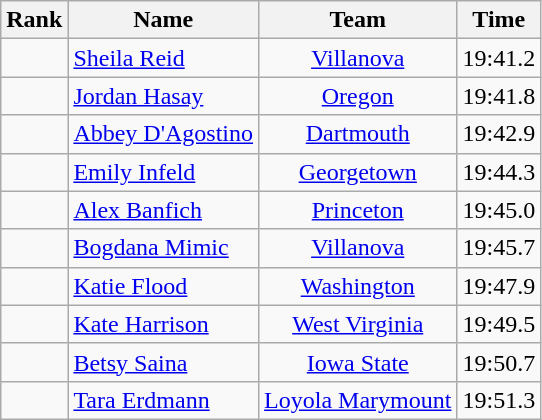<table class="wikitable sortable" style="text-align:center">
<tr>
<th>Rank</th>
<th>Name</th>
<th>Team</th>
<th>Time</th>
</tr>
<tr>
<td></td>
<td align=left> <a href='#'>Sheila Reid</a></td>
<td><a href='#'>Villanova</a></td>
<td>19:41.2</td>
</tr>
<tr>
<td></td>
<td align=left> <a href='#'>Jordan Hasay</a></td>
<td><a href='#'>Oregon</a></td>
<td>19:41.8</td>
</tr>
<tr>
<td></td>
<td align=left> <a href='#'>Abbey D'Agostino</a></td>
<td><a href='#'>Dartmouth</a></td>
<td>19:42.9</td>
</tr>
<tr>
<td></td>
<td align=left> <a href='#'>Emily Infeld</a></td>
<td><a href='#'>Georgetown</a></td>
<td>19:44.3</td>
</tr>
<tr>
<td></td>
<td align=left> <a href='#'>Alex Banfich</a></td>
<td><a href='#'>Princeton</a></td>
<td>19:45.0</td>
</tr>
<tr>
<td></td>
<td align=left> <a href='#'>Bogdana Mimic</a></td>
<td><a href='#'>Villanova</a></td>
<td>19:45.7</td>
</tr>
<tr>
<td></td>
<td align=left> <a href='#'>Katie Flood</a></td>
<td><a href='#'>Washington</a></td>
<td>19:47.9</td>
</tr>
<tr>
<td></td>
<td align=left> <a href='#'>Kate Harrison</a></td>
<td><a href='#'>West Virginia</a></td>
<td>19:49.5</td>
</tr>
<tr>
<td></td>
<td align=left> <a href='#'>Betsy Saina</a></td>
<td><a href='#'>Iowa State</a></td>
<td>19:50.7</td>
</tr>
<tr>
<td></td>
<td align=left> <a href='#'>Tara Erdmann</a></td>
<td><a href='#'>Loyola Marymount</a></td>
<td>19:51.3</td>
</tr>
</table>
